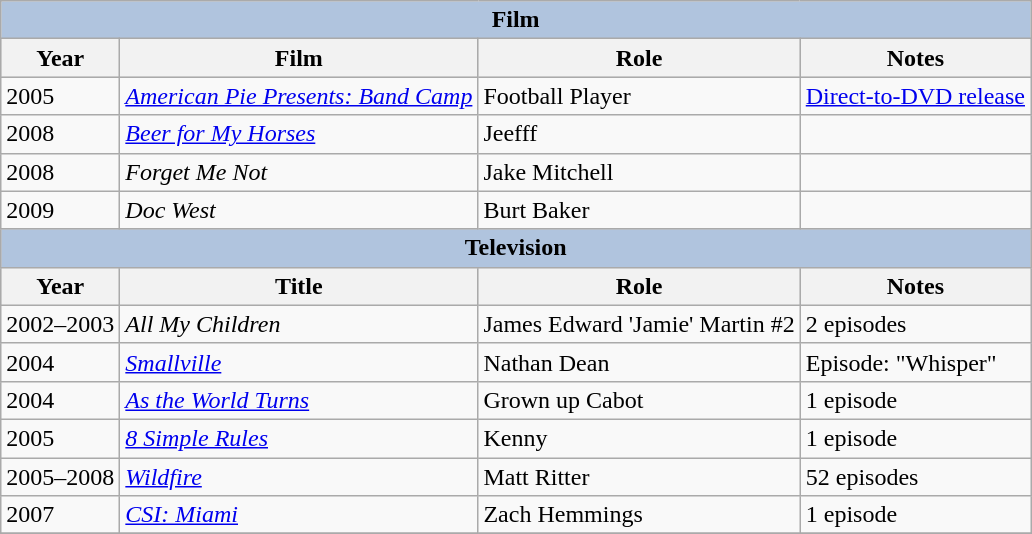<table class="wikitable">
<tr>
<th colspan="4" style="background: LightSteelBlue;">Film</th>
</tr>
<tr bgcolor="#CCCCCC" align="center">
<th>Year</th>
<th>Film</th>
<th>Role</th>
<th>Notes</th>
</tr>
<tr>
<td>2005</td>
<td><em><a href='#'>American Pie Presents: Band Camp</a></em></td>
<td>Football Player</td>
<td><a href='#'>Direct-to-DVD release</a></td>
</tr>
<tr>
<td>2008</td>
<td><em><a href='#'>Beer for My Horses</a></em></td>
<td>Jeefff</td>
<td></td>
</tr>
<tr>
<td>2008</td>
<td><em>Forget Me Not</em></td>
<td>Jake Mitchell</td>
<td></td>
</tr>
<tr>
<td>2009</td>
<td><em>Doc West</em></td>
<td>Burt Baker</td>
<td></td>
</tr>
<tr bgcolor="#CCCCCC" align="center">
<th colspan="4" style="background: LightSteelBlue;">Television</th>
</tr>
<tr bgcolor="#CCCCCC" align="center">
<th>Year</th>
<th>Title</th>
<th>Role</th>
<th>Notes</th>
</tr>
<tr>
<td>2002–2003</td>
<td><em>All My Children</em></td>
<td>James Edward 'Jamie' Martin #2</td>
<td>2 episodes</td>
</tr>
<tr>
<td>2004</td>
<td><em><a href='#'>Smallville</a></em></td>
<td>Nathan Dean</td>
<td>Episode: "Whisper"</td>
</tr>
<tr>
<td>2004</td>
<td><em><a href='#'>As the World Turns</a></em></td>
<td>Grown up Cabot</td>
<td>1 episode</td>
</tr>
<tr>
<td>2005</td>
<td><em><a href='#'>8 Simple Rules</a></em></td>
<td>Kenny</td>
<td>1 episode</td>
</tr>
<tr>
<td>2005–2008</td>
<td><em><a href='#'>Wildfire</a></em></td>
<td>Matt Ritter</td>
<td>52 episodes</td>
</tr>
<tr>
<td>2007</td>
<td><em><a href='#'>CSI: Miami</a></em></td>
<td>Zach Hemmings</td>
<td>1 episode</td>
</tr>
<tr>
</tr>
</table>
